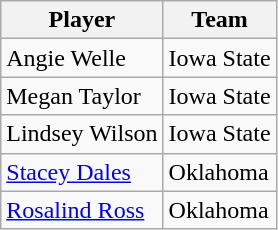<table class="wikitable">
<tr>
<th>Player</th>
<th>Team</th>
</tr>
<tr>
<td>Angie Welle</td>
<td>Iowa State</td>
</tr>
<tr>
<td>Megan Taylor</td>
<td>Iowa State</td>
</tr>
<tr>
<td>Lindsey Wilson</td>
<td>Iowa State</td>
</tr>
<tr>
<td><a href='#'>Stacey Dales</a></td>
<td>Oklahoma</td>
</tr>
<tr>
<td><a href='#'>Rosalind Ross</a></td>
<td>Oklahoma</td>
</tr>
</table>
